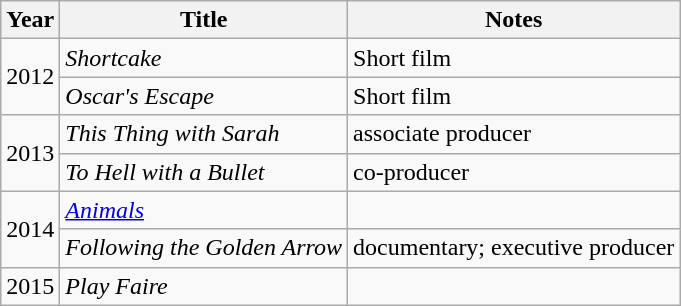<table class="wikitable">
<tr>
<th>Year</th>
<th>Title</th>
<th>Notes</th>
</tr>
<tr>
<td rowspan="2">2012</td>
<td><em>Shortcake</em></td>
<td>Short film</td>
</tr>
<tr>
<td><em>Oscar's Escape</em></td>
<td>Short film</td>
</tr>
<tr>
<td rowspan="2">2013</td>
<td><em>This Thing with Sarah</em></td>
<td>associate producer</td>
</tr>
<tr>
<td><em>To Hell with a Bullet</em></td>
<td>co-producer</td>
</tr>
<tr>
<td rowspan="2">2014</td>
<td><em><a href='#'>Animals</a></em></td>
<td></td>
</tr>
<tr>
<td><em>Following the Golden Arrow</em></td>
<td>documentary; executive producer</td>
</tr>
<tr>
<td>2015</td>
<td><em>Play Faire</em></td>
<td></td>
</tr>
</table>
